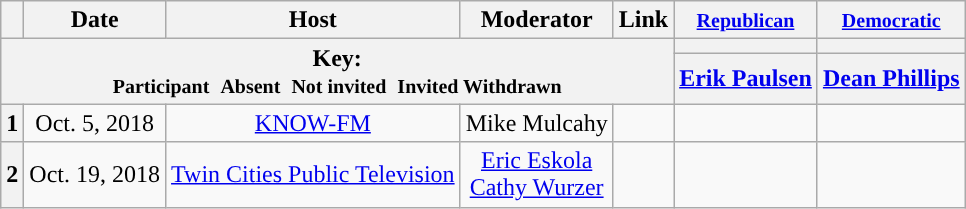<table class="wikitable" style="text-align:center;">
<tr>
<th scope="col"></th>
<th scope="col">Date</th>
<th scope="col">Host</th>
<th scope="col">Moderator</th>
<th scope="col">Link</th>
<th scope="col"><small><a href='#'>Republican</a></small></th>
<th scope="col"><small><a href='#'>Democratic</a></small></th>
</tr>
<tr>
<th colspan="5" rowspan="2">Key:<br> <small>Participant </small>  <small>Absent </small>  <small>Not invited </small>  <small>Invited  Withdrawn</small></th>
<th scope="col" style="background:"></th>
<th scope="col" style="background:"></th>
</tr>
<tr>
<th scope="col"><a href='#'>Erik Paulsen</a></th>
<th scope="col"><a href='#'>Dean Phillips</a></th>
</tr>
<tr>
<th>1</th>
<td style="white-space:nowrap;">Oct. 5, 2018</td>
<td style="white-space:nowrap;"><a href='#'>KNOW-FM</a></td>
<td style="white-space:nowrap;">Mike Mulcahy</td>
<td style="white-space:nowrap;"></td>
<td></td>
<td></td>
</tr>
<tr>
<th>2</th>
<td style="white-space:nowrap;">Oct. 19, 2018</td>
<td style="white-space:nowrap;"><a href='#'>Twin Cities Public Television</a></td>
<td style="white-space:nowrap;"><a href='#'>Eric Eskola</a><br><a href='#'>Cathy Wurzer</a></td>
<td style="white-space:nowrap;"></td>
<td></td>
<td></td>
</tr>
</table>
